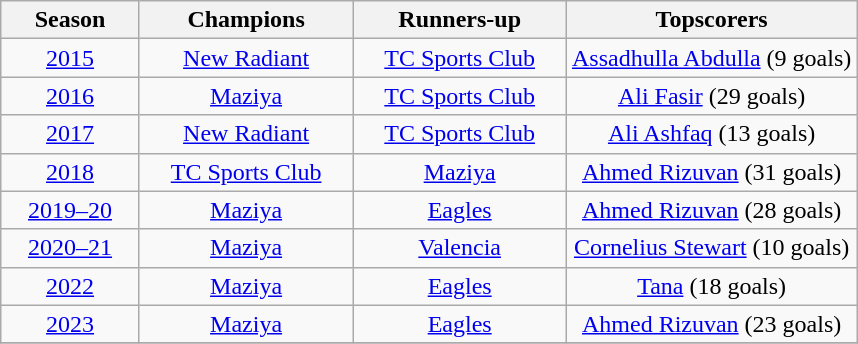<table class="wikitable" style="text-align:center; margin-left:1em;">
<tr>
<th style="width:85px">Season</th>
<th style="width:135px">Champions</th>
<th style="width:135px">Runners-up</th>
<th>Topscorers</th>
</tr>
<tr>
<td style="text-align:center"><a href='#'>2015</a></td>
<td><a href='#'>New Radiant</a></td>
<td><a href='#'>TC Sports Club</a></td>
<td> <a href='#'>Assadhulla Abdulla</a> (9 goals)</td>
</tr>
<tr>
<td style="text-align:center"><a href='#'>2016</a></td>
<td><a href='#'>Maziya</a></td>
<td><a href='#'>TC Sports Club</a></td>
<td> <a href='#'>Ali Fasir</a> (29 goals)</td>
</tr>
<tr>
<td style="text-align:center"><a href='#'>2017</a></td>
<td><a href='#'>New Radiant</a></td>
<td><a href='#'>TC Sports Club</a></td>
<td> <a href='#'>Ali Ashfaq</a> (13 goals)</td>
</tr>
<tr>
<td style="text-align:center"><a href='#'>2018</a></td>
<td><a href='#'>TC Sports Club</a></td>
<td><a href='#'>Maziya</a></td>
<td> <a href='#'>Ahmed Rizuvan</a> (31 goals)</td>
</tr>
<tr>
<td style="text-align:center"><a href='#'>2019–20</a></td>
<td><a href='#'>Maziya</a></td>
<td><a href='#'>Eagles</a></td>
<td> <a href='#'>Ahmed Rizuvan</a> (28 goals)</td>
</tr>
<tr>
<td style="text-align:center"><a href='#'>2020–21</a></td>
<td><a href='#'>Maziya</a></td>
<td><a href='#'>Valencia</a></td>
<td> <a href='#'>Cornelius Stewart</a> (10 goals)</td>
</tr>
<tr>
<td style="text-align:center"><a href='#'>2022</a></td>
<td><a href='#'>Maziya</a></td>
<td><a href='#'>Eagles</a></td>
<td> <a href='#'>Tana</a> (18 goals)</td>
</tr>
<tr>
<td style="text-align:center"><a href='#'>2023</a></td>
<td><a href='#'>Maziya</a></td>
<td><a href='#'>Eagles</a></td>
<td> <a href='#'>Ahmed Rizuvan</a> (23 goals)</td>
</tr>
<tr>
</tr>
</table>
